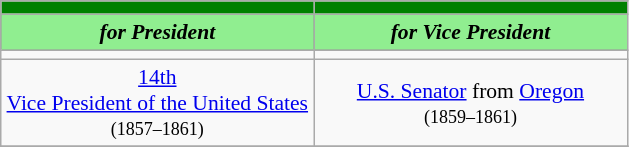<table class="wikitable" style="font-size:90%; text-align:center;">
<tr>
<th style="width:3em; font-size:135%; background:#008000; width:200px;"><a href='#'></a></th>
<th style="width:3em; font-size:135%; background:#008000; width:200px;"><a href='#'></a></th>
</tr>
<tr style="color:#000000; font-size:100%; background:#008000;">
<td style="width:3em; font-size:100%; color:#000; background:lightgreen; width:200px;"><strong><em>for President</em></strong></td>
<td style="width:3em; font-size:100%; color:#000; background:lightgreen; width:200px;"><strong><em>for Vice President</em></strong></td>
</tr>
<tr>
<td></td>
<td></td>
</tr>
<tr>
<td><a href='#'>14th</a><br><a href='#'>Vice President of the United States</a><br><small>(1857–1861)</small></td>
<td><a href='#'>U.S. Senator</a> from <a href='#'>Oregon</a><br><small>(1859–1861)</small></td>
</tr>
<tr>
</tr>
</table>
